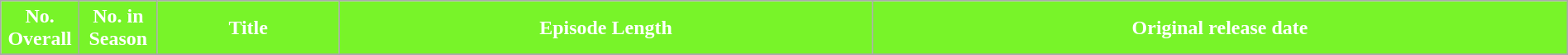<table class="wikitable plainrowheaders" width="100%" style="margin-right: 0;">
<tr>
<th width="5%" style="background-color: #78F429; color:#FFFFFF;">No. Overall</th>
<th width="5%" style="background-color: #78F429; color:#FFFFFF;">No. in Season</th>
<th style="background-color: #78F429; color:#FFFFFF;">Title</th>
<th style="background-color: #78F429; color:#FFFFFF;">Episode Length</th>
<th style="background-color: #78F429; color:#FFFFFF;">Original release date</th>
</tr>
<tr>
</tr>
</table>
